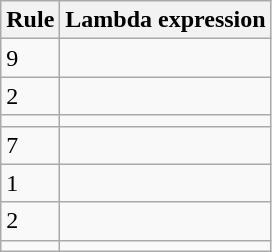<table class="wikitable mw-collapsible mw-collapsed">
<tr>
<th>Rule</th>
<th>Lambda expression</th>
</tr>
<tr>
<td>9</td>
<td></td>
</tr>
<tr>
<td>2</td>
<td></td>
</tr>
<tr>
<td></td>
<td></td>
</tr>
<tr>
<td>7</td>
<td></td>
</tr>
<tr>
<td>1</td>
<td></td>
</tr>
<tr>
<td>2</td>
<td></td>
</tr>
<tr>
<td></td>
<td></td>
</tr>
</table>
